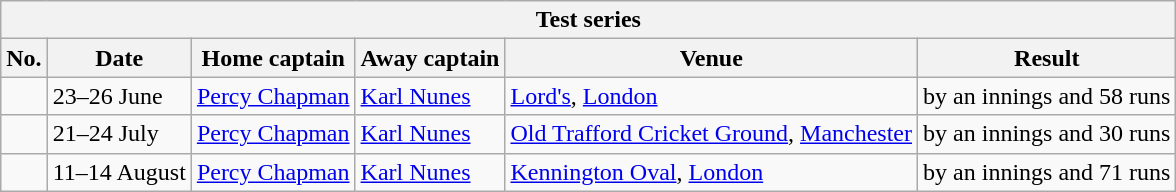<table class="wikitable">
<tr>
<th colspan="9">Test series</th>
</tr>
<tr>
<th>No.</th>
<th>Date</th>
<th>Home captain</th>
<th>Away captain</th>
<th>Venue</th>
<th>Result</th>
</tr>
<tr>
<td></td>
<td>23–26 June</td>
<td><a href='#'>Percy Chapman</a></td>
<td><a href='#'>Karl Nunes</a></td>
<td><a href='#'>Lord's</a>, <a href='#'>London</a></td>
<td> by an innings and 58 runs</td>
</tr>
<tr>
<td></td>
<td>21–24 July</td>
<td><a href='#'>Percy Chapman</a></td>
<td><a href='#'>Karl Nunes</a></td>
<td><a href='#'>Old Trafford Cricket Ground</a>, <a href='#'>Manchester</a></td>
<td> by an innings and 30 runs</td>
</tr>
<tr>
<td></td>
<td>11–14 August</td>
<td><a href='#'>Percy Chapman</a></td>
<td><a href='#'>Karl Nunes</a></td>
<td><a href='#'>Kennington Oval</a>, <a href='#'>London</a></td>
<td> by an innings and 71 runs</td>
</tr>
</table>
